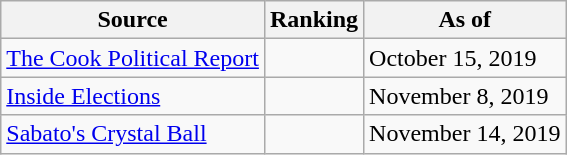<table class="wikitable">
<tr>
<th>Source</th>
<th>Ranking</th>
<th>As of</th>
</tr>
<tr>
<td><a href='#'>The Cook Political Report</a></td>
<td></td>
<td>October 15, 2019</td>
</tr>
<tr>
<td><a href='#'>Inside Elections</a></td>
<td></td>
<td>November 8, 2019</td>
</tr>
<tr>
<td><a href='#'>Sabato's Crystal Ball</a></td>
<td></td>
<td>November 14, 2019</td>
</tr>
</table>
